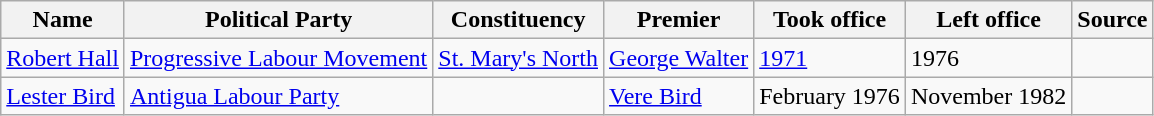<table class="wikitable">
<tr>
<th>Name</th>
<th>Political Party</th>
<th>Constituency</th>
<th>Premier</th>
<th>Took office</th>
<th>Left office</th>
<th>Source</th>
</tr>
<tr>
<td><a href='#'>Robert Hall</a></td>
<td><a href='#'>Progressive Labour Movement</a></td>
<td><a href='#'>St. Mary's North</a></td>
<td><a href='#'>George Walter</a></td>
<td><a href='#'>1971</a></td>
<td>1976</td>
<td></td>
</tr>
<tr>
<td><a href='#'>Lester Bird</a></td>
<td><a href='#'>Antigua Labour Party</a></td>
<td></td>
<td><a href='#'>Vere Bird</a></td>
<td>February 1976</td>
<td>November 1982</td>
<td></td>
</tr>
</table>
